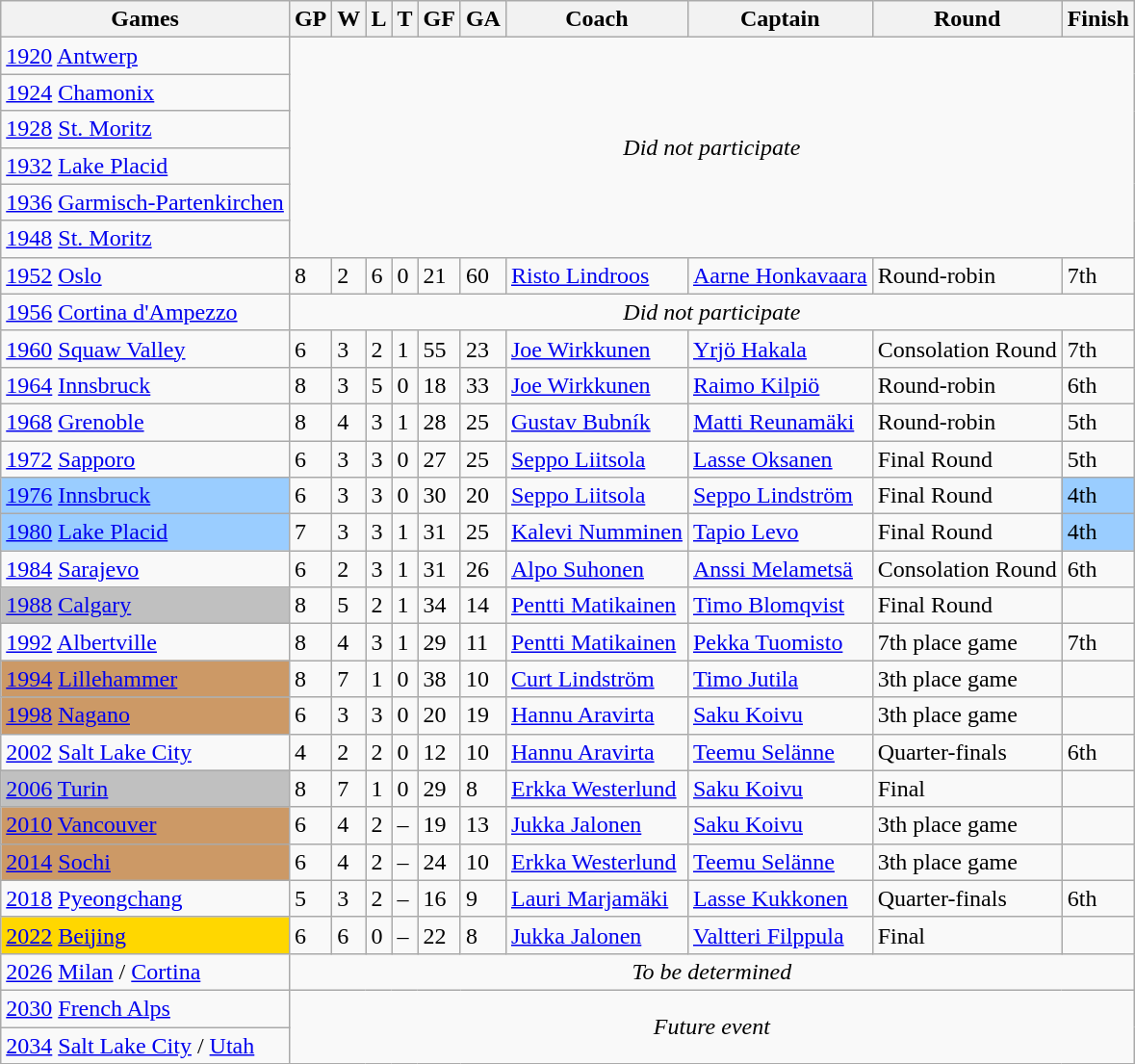<table class="wikitable sortable">
<tr>
<th>Games</th>
<th>GP</th>
<th>W</th>
<th>L</th>
<th>T</th>
<th>GF</th>
<th>GA</th>
<th>Coach</th>
<th>Captain</th>
<th>Round</th>
<th>Finish</th>
</tr>
<tr>
<td> <a href='#'>1920</a> <a href='#'>Antwerp</a></td>
<td colspan=10 rowspan=6 align=center><em>Did not participate</em></td>
</tr>
<tr>
<td> <a href='#'>1924</a> <a href='#'>Chamonix</a></td>
</tr>
<tr>
<td> <a href='#'>1928</a> <a href='#'>St. Moritz</a></td>
</tr>
<tr>
<td> <a href='#'>1932</a> <a href='#'>Lake Placid</a></td>
</tr>
<tr>
<td> <a href='#'>1936</a> <a href='#'>Garmisch-Partenkirchen</a></td>
</tr>
<tr>
<td> <a href='#'>1948</a> <a href='#'>St. Moritz</a></td>
</tr>
<tr>
<td> <a href='#'>1952</a> <a href='#'>Oslo</a></td>
<td>8</td>
<td>2</td>
<td>6</td>
<td>0</td>
<td>21</td>
<td>60</td>
<td><a href='#'>Risto Lindroos</a></td>
<td><a href='#'>Aarne Honkavaara</a></td>
<td>Round-robin</td>
<td>7th</td>
</tr>
<tr>
<td> <a href='#'>1956</a> <a href='#'>Cortina d'Ampezzo</a></td>
<td colspan="10" align="center"><em>Did not participate</em></td>
</tr>
<tr>
<td> <a href='#'>1960</a> <a href='#'>Squaw Valley</a></td>
<td>6</td>
<td>3</td>
<td>2</td>
<td>1</td>
<td>55</td>
<td>23</td>
<td> <a href='#'>Joe Wirkkunen</a></td>
<td><a href='#'>Yrjö Hakala</a></td>
<td>Consolation Round</td>
<td>7th</td>
</tr>
<tr>
<td> <a href='#'>1964</a> <a href='#'>Innsbruck</a></td>
<td>8</td>
<td>3</td>
<td>5</td>
<td>0</td>
<td>18</td>
<td>33</td>
<td> <a href='#'>Joe Wirkkunen</a></td>
<td><a href='#'>Raimo Kilpiö</a></td>
<td>Round-robin</td>
<td>6th</td>
</tr>
<tr>
<td> <a href='#'>1968</a> <a href='#'>Grenoble</a></td>
<td>8</td>
<td>4</td>
<td>3</td>
<td>1</td>
<td>28</td>
<td>25</td>
<td> <a href='#'>Gustav Bubník</a></td>
<td><a href='#'>Matti Reunamäki</a></td>
<td>Round-robin</td>
<td>5th</td>
</tr>
<tr>
<td> <a href='#'>1972</a> <a href='#'>Sapporo</a></td>
<td>6</td>
<td>3</td>
<td>3</td>
<td>0</td>
<td>27</td>
<td>25</td>
<td><a href='#'>Seppo Liitsola</a></td>
<td><a href='#'>Lasse Oksanen</a></td>
<td>Final Round</td>
<td>5th</td>
</tr>
<tr>
<td style="background:#9acdff;"> <a href='#'>1976</a> <a href='#'>Innsbruck</a></td>
<td>6</td>
<td>3</td>
<td>3</td>
<td>0</td>
<td>30</td>
<td>20</td>
<td><a href='#'>Seppo Liitsola</a></td>
<td><a href='#'>Seppo Lindström</a></td>
<td>Final Round</td>
<td style="background:#9acdff;">4th</td>
</tr>
<tr>
<td style="background:#9acdff;"> <a href='#'>1980</a> <a href='#'>Lake Placid</a></td>
<td>7</td>
<td>3</td>
<td>3</td>
<td>1</td>
<td>31</td>
<td>25</td>
<td><a href='#'>Kalevi Numminen</a></td>
<td><a href='#'>Tapio Levo</a></td>
<td>Final Round</td>
<td style="background:#9acdff;">4th</td>
</tr>
<tr>
<td> <a href='#'>1984</a> <a href='#'>Sarajevo</a></td>
<td>6</td>
<td>2</td>
<td>3</td>
<td>1</td>
<td>31</td>
<td>26</td>
<td><a href='#'>Alpo Suhonen</a></td>
<td><a href='#'>Anssi Melametsä</a></td>
<td>Consolation Round</td>
<td>6th</td>
</tr>
<tr>
<td style="background:silver;"> <a href='#'>1988</a> <a href='#'>Calgary</a></td>
<td>8</td>
<td>5</td>
<td>2</td>
<td>1</td>
<td>34</td>
<td>14</td>
<td><a href='#'>Pentti Matikainen</a></td>
<td><a href='#'>Timo Blomqvist</a></td>
<td>Final Round</td>
<td></td>
</tr>
<tr>
<td> <a href='#'>1992</a> <a href='#'>Albertville</a></td>
<td>8</td>
<td>4</td>
<td>3</td>
<td>1</td>
<td>29</td>
<td>11</td>
<td><a href='#'>Pentti Matikainen</a></td>
<td><a href='#'>Pekka Tuomisto</a></td>
<td>7th place game</td>
<td>7th</td>
</tr>
<tr>
<td style="background:#c96;"> <a href='#'>1994</a> <a href='#'>Lillehammer</a></td>
<td>8</td>
<td>7</td>
<td>1</td>
<td>0</td>
<td>38</td>
<td>10</td>
<td> <a href='#'>Curt Lindström</a></td>
<td><a href='#'>Timo Jutila</a></td>
<td>3th place game</td>
<td></td>
</tr>
<tr>
<td style="background:#c96;"> <a href='#'>1998</a> <a href='#'>Nagano</a></td>
<td>6</td>
<td>3</td>
<td>3</td>
<td>0</td>
<td>20</td>
<td>19</td>
<td><a href='#'>Hannu Aravirta</a></td>
<td><a href='#'>Saku Koivu</a></td>
<td>3th place game</td>
<td></td>
</tr>
<tr>
<td> <a href='#'>2002</a> <a href='#'>Salt Lake City</a></td>
<td>4</td>
<td>2</td>
<td>2</td>
<td>0</td>
<td>12</td>
<td>10</td>
<td><a href='#'>Hannu Aravirta</a></td>
<td><a href='#'>Teemu Selänne</a></td>
<td>Quarter-finals</td>
<td>6th</td>
</tr>
<tr>
<td style="background:silver;"> <a href='#'>2006</a> <a href='#'>Turin</a></td>
<td>8</td>
<td>7</td>
<td>1</td>
<td>0</td>
<td>29</td>
<td>8</td>
<td><a href='#'>Erkka Westerlund</a></td>
<td><a href='#'>Saku Koivu</a></td>
<td>Final</td>
<td></td>
</tr>
<tr>
<td style="background:#c96;"> <a href='#'>2010</a> <a href='#'>Vancouver</a></td>
<td>6</td>
<td>4</td>
<td>2</td>
<td>–</td>
<td>19</td>
<td>13</td>
<td><a href='#'>Jukka Jalonen</a></td>
<td><a href='#'>Saku Koivu</a></td>
<td>3th place game</td>
<td></td>
</tr>
<tr>
<td style="background:#c96;"> <a href='#'>2014</a> <a href='#'>Sochi</a></td>
<td>6</td>
<td>4</td>
<td>2</td>
<td>–</td>
<td>24</td>
<td>10</td>
<td><a href='#'>Erkka Westerlund</a></td>
<td><a href='#'>Teemu Selänne</a></td>
<td>3th place game</td>
<td></td>
</tr>
<tr>
<td> <a href='#'>2018</a> <a href='#'>Pyeongchang</a></td>
<td>5</td>
<td>3</td>
<td>2</td>
<td>–</td>
<td>16</td>
<td>9</td>
<td><a href='#'>Lauri Marjamäki</a></td>
<td><a href='#'>Lasse Kukkonen</a></td>
<td>Quarter-finals</td>
<td>6th</td>
</tr>
<tr>
<td style="background:gold;"> <a href='#'>2022</a> <a href='#'>Beijing</a></td>
<td>6</td>
<td>6</td>
<td>0</td>
<td>–</td>
<td>22</td>
<td>8</td>
<td><a href='#'>Jukka Jalonen</a></td>
<td><a href='#'>Valtteri Filppula</a></td>
<td>Final</td>
<td></td>
</tr>
<tr>
<td> <a href='#'>2026</a> <a href='#'>Milan</a> / <a href='#'>Cortina</a></td>
<td colspan="10" align=center><em>To be determined</em></td>
</tr>
<tr>
<td> <a href='#'>2030</a> <a href='#'>French Alps</a></td>
<td colspan=10 rowspan=2 align=center><em>Future event</em></td>
</tr>
<tr>
<td> <a href='#'>2034</a> <a href='#'>Salt Lake City</a> / <a href='#'>Utah</a></td>
</tr>
</table>
